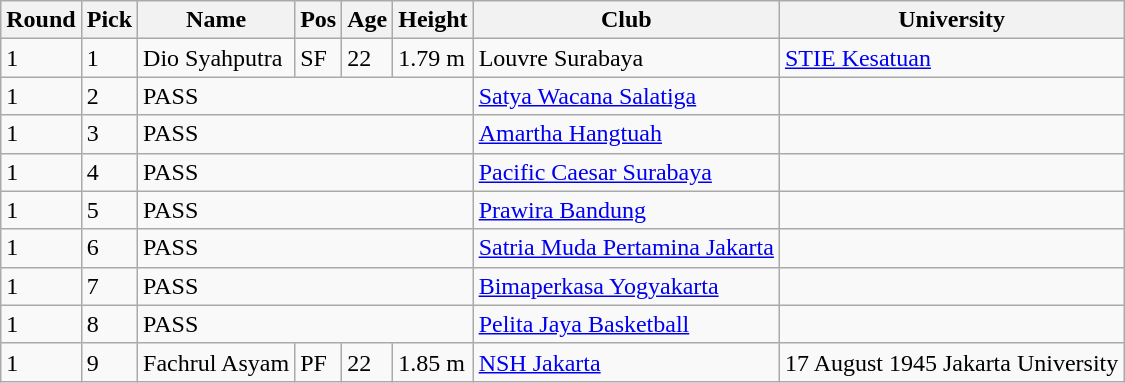<table class="wikitable sortable">
<tr>
<th>Round</th>
<th>Pick</th>
<th>Name</th>
<th>Pos</th>
<th>Age</th>
<th>Height</th>
<th>Club</th>
<th>University</th>
</tr>
<tr>
<td>1</td>
<td>1</td>
<td>Dio Syahputra</td>
<td>SF</td>
<td>22</td>
<td>1.79 m</td>
<td>Louvre Surabaya</td>
<td> <a href='#'>STIE Kesatuan</a></td>
</tr>
<tr>
<td>1</td>
<td>2</td>
<td colspan="4">PASS</td>
<td><a href='#'>Satya Wacana Salatiga</a></td>
<td></td>
</tr>
<tr>
<td>1</td>
<td>3</td>
<td colspan="4">PASS</td>
<td><a href='#'>Amartha Hangtuah</a></td>
<td></td>
</tr>
<tr>
<td>1</td>
<td>4</td>
<td colspan="4">PASS</td>
<td><a href='#'>Pacific Caesar Surabaya</a></td>
<td></td>
</tr>
<tr>
<td>1</td>
<td>5</td>
<td colspan="4">PASS</td>
<td><a href='#'>Prawira Bandung</a></td>
<td></td>
</tr>
<tr>
<td>1</td>
<td>6</td>
<td colspan="4">PASS</td>
<td><a href='#'>Satria Muda Pertamina Jakarta</a></td>
<td></td>
</tr>
<tr>
<td>1</td>
<td>7</td>
<td colspan="4">PASS</td>
<td><a href='#'>Bimaperkasa Yogyakarta</a></td>
<td></td>
</tr>
<tr>
<td>1</td>
<td>8</td>
<td colspan="4">PASS</td>
<td><a href='#'>Pelita Jaya Basketball</a></td>
<td></td>
</tr>
<tr>
<td>1</td>
<td>9</td>
<td>Fachrul Asyam</td>
<td>PF</td>
<td>22</td>
<td>1.85 m</td>
<td><a href='#'>NSH Jakarta</a></td>
<td> 17 August 1945 Jakarta University</td>
</tr>
</table>
